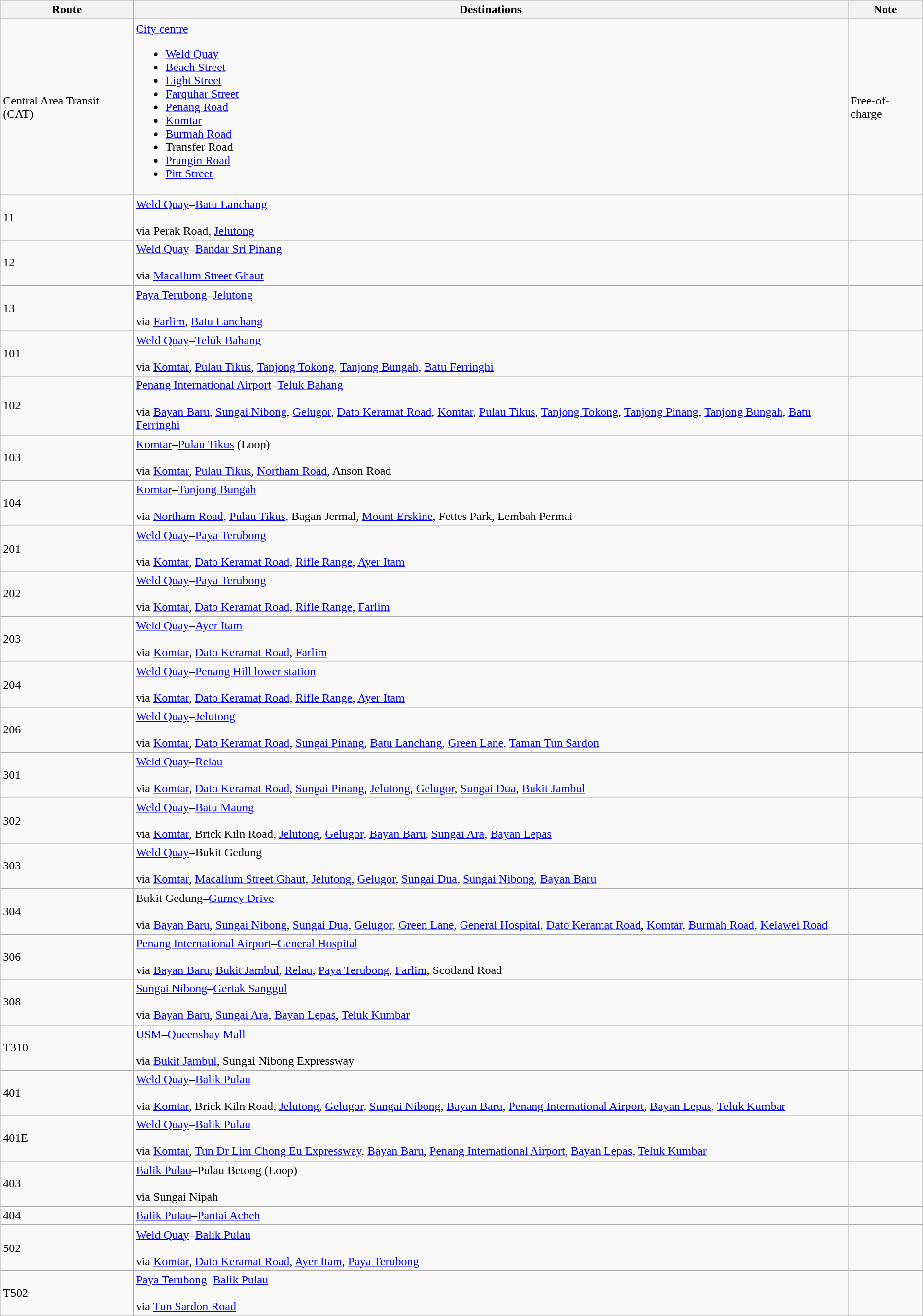<table class="wikitable mw-collapsible">
<tr>
<th>Route</th>
<th>Destinations</th>
<th>Note</th>
</tr>
<tr>
<td>Central Area Transit (CAT)</td>
<td><a href='#'>City centre</a><br><ul><li><a href='#'>Weld Quay</a></li><li><a href='#'>Beach Street</a></li><li><a href='#'>Light Street</a></li><li><a href='#'>Farquhar Street</a></li><li><a href='#'>Penang Road</a></li><li><a href='#'>Komtar</a></li><li><a href='#'>Burmah Road</a></li><li>Transfer Road</li><li><a href='#'>Prangin Road</a></li><li><a href='#'>Pitt Street</a></li></ul></td>
<td>Free-of-charge</td>
</tr>
<tr>
<td>11</td>
<td><a href='#'>Weld Quay</a>–<a href='#'>Batu Lanchang</a><br><br>via Perak Road, <a href='#'>Jelutong</a></td>
<td></td>
</tr>
<tr>
<td>12</td>
<td><a href='#'>Weld Quay</a>–<a href='#'>Bandar Sri Pinang</a><br><br>via <a href='#'>Macallum Street Ghaut</a></td>
<td></td>
</tr>
<tr>
<td>13</td>
<td><a href='#'>Paya Terubong</a>–<a href='#'>Jelutong</a><br><br>via <a href='#'>Farlim</a>, <a href='#'>Batu Lanchang</a></td>
<td></td>
</tr>
<tr>
<td>101</td>
<td><a href='#'>Weld Quay</a>–<a href='#'>Teluk Bahang</a><br><br>via <a href='#'>Komtar</a>, <a href='#'>Pulau Tikus</a>, <a href='#'>Tanjong Tokong</a>, <a href='#'>Tanjong Bungah</a>, <a href='#'>Batu Ferringhi</a></td>
<td></td>
</tr>
<tr>
<td>102</td>
<td><a href='#'>Penang International Airport</a>–<a href='#'>Teluk Bahang</a><br><br>via <a href='#'>Bayan Baru</a>, <a href='#'>Sungai Nibong</a>, <a href='#'>Gelugor</a>, <a href='#'>Dato Keramat Road</a>, <a href='#'>Komtar</a>, <a href='#'>Pulau Tikus</a>, <a href='#'>Tanjong Tokong</a>, <a href='#'>Tanjong Pinang</a>, <a href='#'>Tanjong Bungah</a>, <a href='#'>Batu Ferringhi</a></td>
<td></td>
</tr>
<tr>
<td>103</td>
<td><a href='#'>Komtar</a>–<a href='#'>Pulau Tikus</a> (Loop)<br><br>via <a href='#'>Komtar</a>, <a href='#'>Pulau Tikus</a>, <a href='#'>Northam Road</a>, Anson Road</td>
<td></td>
</tr>
<tr>
<td>104</td>
<td><a href='#'>Komtar</a>–<a href='#'>Tanjong Bungah</a><br><br>via <a href='#'>Northam Road</a>, <a href='#'>Pulau Tikus</a>, Bagan Jermal, <a href='#'>Mount Erskine</a>, Fettes Park, Lembah Permai</td>
<td></td>
</tr>
<tr>
<td>201</td>
<td><a href='#'>Weld Quay</a>–<a href='#'>Paya Terubong</a><br><br>via <a href='#'>Komtar</a>, <a href='#'>Dato Keramat Road</a>, <a href='#'>Rifle Range</a>, <a href='#'>Ayer Itam</a></td>
<td></td>
</tr>
<tr>
<td>202</td>
<td><a href='#'>Weld Quay</a>–<a href='#'>Paya Terubong</a><br><br>via <a href='#'>Komtar</a>, <a href='#'>Dato Keramat Road</a>, <a href='#'>Rifle Range</a>, <a href='#'>Farlim</a></td>
<td></td>
</tr>
<tr>
<td>203</td>
<td><a href='#'>Weld Quay</a>–<a href='#'>Ayer Itam</a><br><br>via <a href='#'>Komtar</a>, <a href='#'>Dato Keramat Road</a>, <a href='#'>Farlim</a></td>
<td></td>
</tr>
<tr>
<td>204</td>
<td><a href='#'>Weld Quay</a>–<a href='#'>Penang Hill lower station</a><br><br>via <a href='#'>Komtar</a>, <a href='#'>Dato Keramat Road</a>, <a href='#'>Rifle Range</a>, <a href='#'>Ayer Itam</a></td>
<td></td>
</tr>
<tr>
<td>206</td>
<td><a href='#'>Weld Quay</a>–<a href='#'>Jelutong</a><br><br>via <a href='#'>Komtar</a>, <a href='#'>Dato Keramat Road</a>, <a href='#'>Sungai Pinang</a>, <a href='#'>Batu Lanchang</a>, <a href='#'>Green Lane</a>, <a href='#'>Taman Tun Sardon</a></td>
<td></td>
</tr>
<tr>
<td>301</td>
<td><a href='#'>Weld Quay</a>–<a href='#'>Relau</a><br><br>via <a href='#'>Komtar</a>, <a href='#'>Dato Keramat Road</a>, <a href='#'>Sungai Pinang</a>, <a href='#'>Jelutong</a>, <a href='#'>Gelugor</a>, <a href='#'>Sungai Dua</a>, <a href='#'>Bukit Jambul</a></td>
<td></td>
</tr>
<tr>
<td>302</td>
<td><a href='#'>Weld Quay</a>–<a href='#'>Batu Maung</a><br><br>via <a href='#'>Komtar</a>, Brick Kiln Road, <a href='#'>Jelutong</a>, <a href='#'>Gelugor</a>, <a href='#'>Bayan Baru</a>, <a href='#'>Sungai Ara</a>, <a href='#'>Bayan Lepas</a></td>
<td></td>
</tr>
<tr>
<td>303</td>
<td><a href='#'>Weld Quay</a>–Bukit Gedung<br><br>via <a href='#'>Komtar</a>, <a href='#'>Macallum Street Ghaut</a>, <a href='#'>Jelutong</a>, <a href='#'>Gelugor</a>, <a href='#'>Sungai Dua</a>, <a href='#'>Sungai Nibong</a>, <a href='#'>Bayan Baru</a></td>
<td></td>
</tr>
<tr>
<td>304</td>
<td>Bukit Gedung–<a href='#'>Gurney Drive</a><br><br>via <a href='#'>Bayan Baru</a>, <a href='#'>Sungai Nibong</a>, <a href='#'>Sungai Dua</a>, <a href='#'>Gelugor</a>, <a href='#'>Green Lane</a>, <a href='#'>General Hospital</a>, <a href='#'>Dato Keramat Road</a>, <a href='#'>Komtar</a>, <a href='#'>Burmah Road</a>, <a href='#'>Kelawei Road</a></td>
<td></td>
</tr>
<tr>
<td>306</td>
<td><a href='#'>Penang International Airport</a>–<a href='#'>General Hospital</a><br><br>via <a href='#'>Bayan Baru</a>, <a href='#'>Bukit Jambul</a>, <a href='#'>Relau</a>, <a href='#'>Paya Terubong</a>, <a href='#'>Farlim</a>, Scotland Road</td>
<td></td>
</tr>
<tr>
<td>308</td>
<td><a href='#'>Sungai Nibong</a>–<a href='#'>Gertak Sanggul</a><br><br>via <a href='#'>Bayan Baru</a>, <a href='#'>Sungai Ara</a>, <a href='#'>Bayan Lepas</a>, <a href='#'>Teluk Kumbar</a></td>
<td></td>
</tr>
<tr>
<td>T310</td>
<td><a href='#'>USM</a>–<a href='#'>Queensbay Mall</a><br><br>via <a href='#'>Bukit Jambul</a>, Sungai Nibong Expressway</td>
<td></td>
</tr>
<tr>
<td>401</td>
<td><a href='#'>Weld Quay</a>–<a href='#'>Balik Pulau</a><br><br>via <a href='#'>Komtar</a>, Brick Kiln Road, <a href='#'>Jelutong</a>, <a href='#'>Gelugor</a>, <a href='#'>Sungai Nibong</a>, <a href='#'>Bayan Baru</a>, <a href='#'>Penang International Airport</a>, <a href='#'>Bayan Lepas</a>, <a href='#'>Teluk Kumbar</a></td>
<td></td>
</tr>
<tr>
<td>401E</td>
<td><a href='#'>Weld Quay</a>–<a href='#'>Balik Pulau</a><br><br>via <a href='#'>Komtar</a>, <a href='#'>Tun Dr Lim Chong Eu Expressway</a>, <a href='#'>Bayan Baru</a>, <a href='#'>Penang International Airport</a>, <a href='#'>Bayan Lepas</a>, <a href='#'>Teluk Kumbar</a></td>
<td></td>
</tr>
<tr>
<td>403</td>
<td><a href='#'>Balik Pulau</a>–Pulau Betong (Loop)<br><br>via Sungai Nipah</td>
<td></td>
</tr>
<tr>
<td>404</td>
<td><a href='#'>Balik Pulau</a>–<a href='#'>Pantai Acheh</a></td>
<td></td>
</tr>
<tr>
<td>502</td>
<td><a href='#'>Weld Quay</a>–<a href='#'>Balik Pulau</a><br><br>via <a href='#'>Komtar</a>, <a href='#'>Dato Keramat Road</a>, <a href='#'>Ayer Itam</a>, <a href='#'>Paya Terubong</a></td>
<td></td>
</tr>
<tr>
<td>T502</td>
<td><a href='#'>Paya Terubong</a>–<a href='#'>Balik Pulau</a><br><br>via <a href='#'>Tun Sardon Road</a></td>
<td></td>
</tr>
</table>
